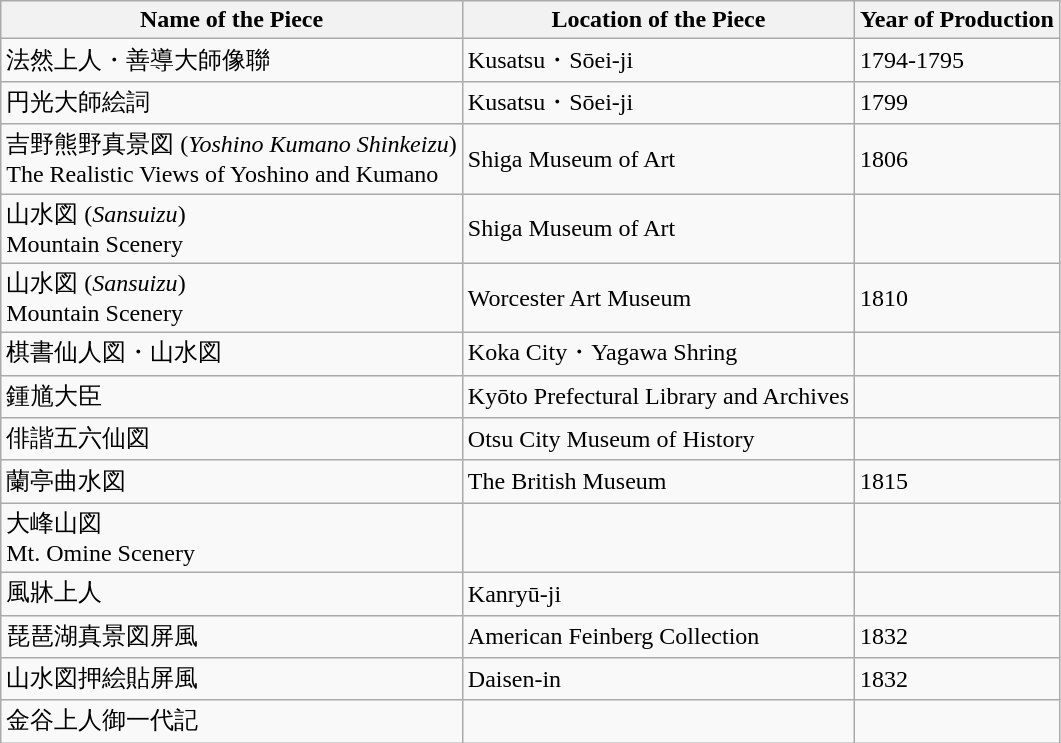<table class="wikitable sortable">
<tr>
<th>Name of the Piece</th>
<th>Location of the Piece</th>
<th>Year of Production</th>
</tr>
<tr>
<td>法然上人・善導大師像聯</td>
<td>Kusatsu・Sōei-ji</td>
<td>1794-1795</td>
</tr>
<tr>
<td>円光大師絵詞</td>
<td>Kusatsu・Sōei-ji</td>
<td>1799</td>
</tr>
<tr>
<td>吉野熊野真景図 (<em>Yoshino Kumano Shinkeizu</em>)<br>The Realistic Views of Yoshino and Kumano</td>
<td>Shiga Museum of Art</td>
<td>1806</td>
</tr>
<tr>
<td>山水図 (<em>Sansuizu</em>)<br>Mountain Scenery</td>
<td>Shiga Museum of Art</td>
<td></td>
</tr>
<tr>
<td>山水図 (<em>Sansuizu</em>)<br>Mountain Scenery</td>
<td>Worcester Art Museum</td>
<td>1810</td>
</tr>
<tr>
<td>棋書仙人図・山水図</td>
<td>Koka City・Yagawa Shring</td>
<td></td>
</tr>
<tr>
<td>鍾馗大臣</td>
<td>Kyōto Prefectural Library and Archives</td>
<td></td>
</tr>
<tr>
<td>俳諧五六仙図</td>
<td>Otsu City Museum of History</td>
<td></td>
</tr>
<tr>
<td>蘭亭曲水図</td>
<td>The British Museum</td>
<td>1815</td>
</tr>
<tr>
<td>大峰山図<br>Mt. Omine Scenery</td>
<td></td>
<td></td>
</tr>
<tr>
<td>風牀上人</td>
<td>Kanryū-ji</td>
<td></td>
</tr>
<tr>
<td>琵琶湖真景図屏風</td>
<td>American Feinberg Collection</td>
<td>1832</td>
</tr>
<tr>
<td>山水図押絵貼屏風</td>
<td>Daisen-in</td>
<td>1832</td>
</tr>
<tr>
<td>金谷上人御一代記</td>
<td></td>
<td></td>
</tr>
</table>
